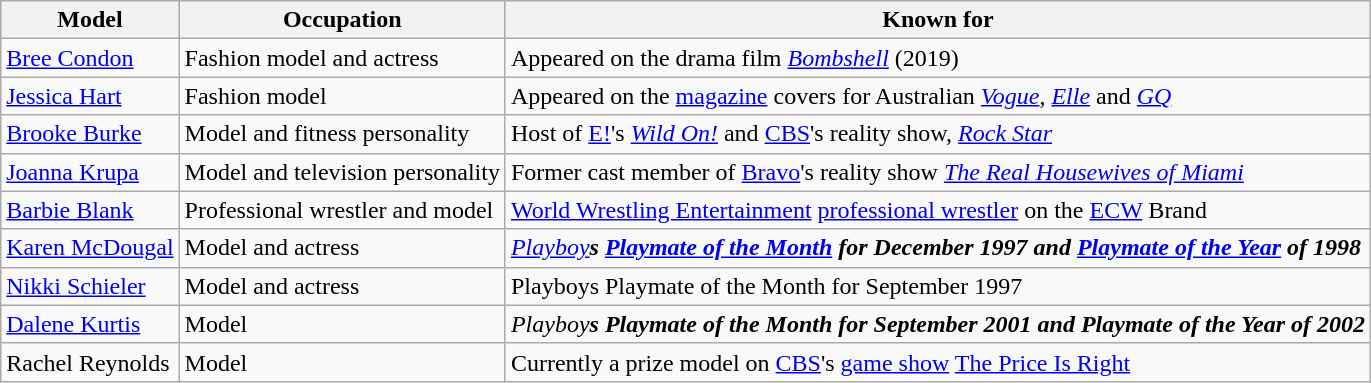<table class="wikitable">
<tr>
<th>Model</th>
<th>Occupation</th>
<th>Known for</th>
</tr>
<tr>
<td><a href='#'>Bree Condon</a></td>
<td>Fashion model and actress</td>
<td>Appeared on the drama film <em><a href='#'>Bombshell</a></em> (2019)</td>
</tr>
<tr>
<td><a href='#'>Jessica Hart</a></td>
<td>Fashion model</td>
<td>Appeared on the <a href='#'>magazine</a> covers for Australian <em><a href='#'>Vogue</a></em>, <em><a href='#'>Elle</a></em> and <em><a href='#'>GQ</a></em></td>
</tr>
<tr>
<td><a href='#'>Brooke Burke</a></td>
<td>Model and fitness personality</td>
<td>Host of <a href='#'>E!</a>'s <em><a href='#'>Wild On!</a></em> and <a href='#'>CBS</a>'s reality show, <a href='#'><em>Rock Star</em></a></td>
</tr>
<tr>
<td><a href='#'>Joanna Krupa</a></td>
<td>Model and television personality</td>
<td>Former cast member of <a href='#'>Bravo</a>'s reality show <em><a href='#'>The Real Housewives of Miami</a></em></td>
</tr>
<tr>
<td><a href='#'>Barbie Blank</a></td>
<td>Professional wrestler and model</td>
<td><a href='#'>World Wrestling Entertainment</a> <a href='#'>professional wrestler</a> on the <a href='#'>ECW</a> Brand</td>
</tr>
<tr>
<td><a href='#'>Karen McDougal</a></td>
<td>Model and actress</td>
<td><em><a href='#'>Playboy</a><strong>s <a href='#'>Playmate of the Month</a> for December 1997 and <a href='#'>Playmate of the Year</a> of 1998</td>
</tr>
<tr>
<td><a href='#'>Nikki Schieler</a></td>
<td>Model and actress</td>
<td></em>Playboy</strong>s Playmate of the Month for September 1997</td>
</tr>
<tr>
<td><a href='#'>Dalene Kurtis</a></td>
<td>Model</td>
<td><em>Playboy<strong>s Playmate of the Month for September 2001 and Playmate of the Year of 2002</td>
</tr>
<tr>
<td>Rachel Reynolds</td>
<td>Model</td>
<td>Currently a prize model on <a href='#'>CBS</a>'s <a href='#'>game show</a> </em><a href='#'>The Price Is Right</a><em></td>
</tr>
</table>
